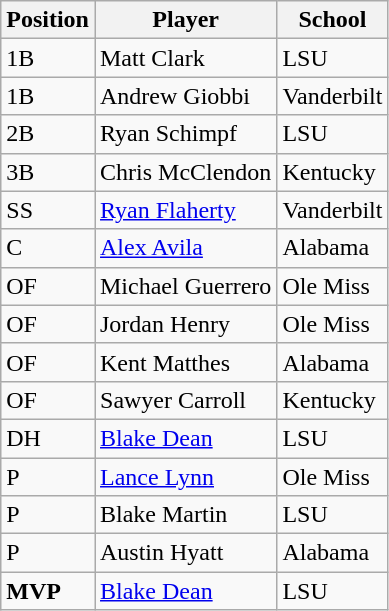<table class="wikitable">
<tr>
<th>Position</th>
<th>Player</th>
<th>School</th>
</tr>
<tr>
<td>1B</td>
<td>Matt Clark</td>
<td>LSU</td>
</tr>
<tr>
<td>1B</td>
<td>Andrew Giobbi</td>
<td>Vanderbilt</td>
</tr>
<tr>
<td>2B</td>
<td>Ryan Schimpf</td>
<td>LSU</td>
</tr>
<tr>
<td>3B</td>
<td>Chris McClendon</td>
<td>Kentucky</td>
</tr>
<tr>
<td>SS</td>
<td><a href='#'>Ryan Flaherty</a></td>
<td>Vanderbilt</td>
</tr>
<tr>
<td>C</td>
<td><a href='#'>Alex Avila</a></td>
<td>Alabama</td>
</tr>
<tr>
<td>OF</td>
<td>Michael Guerrero</td>
<td>Ole Miss</td>
</tr>
<tr>
<td>OF</td>
<td>Jordan Henry</td>
<td>Ole Miss</td>
</tr>
<tr>
<td>OF</td>
<td>Kent Matthes</td>
<td>Alabama</td>
</tr>
<tr>
<td>OF</td>
<td>Sawyer Carroll</td>
<td>Kentucky</td>
</tr>
<tr>
<td>DH</td>
<td><a href='#'>Blake Dean</a></td>
<td>LSU</td>
</tr>
<tr>
<td>P</td>
<td><a href='#'>Lance Lynn</a></td>
<td>Ole Miss</td>
</tr>
<tr>
<td>P</td>
<td>Blake Martin</td>
<td>LSU</td>
</tr>
<tr>
<td>P</td>
<td>Austin Hyatt</td>
<td>Alabama</td>
</tr>
<tr>
<td><strong>MVP</strong></td>
<td><a href='#'>Blake Dean</a></td>
<td>LSU</td>
</tr>
</table>
